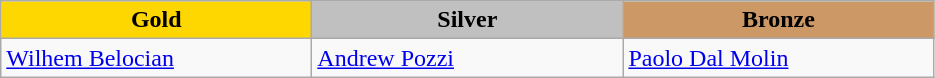<table class="wikitable" style="text-align:left">
<tr align="center">
<td width=200 bgcolor=gold><strong>Gold</strong></td>
<td width=200 bgcolor=silver><strong>Silver</strong></td>
<td width=200 bgcolor=CC9966><strong>Bronze</strong></td>
</tr>
<tr>
<td><a href='#'>Wilhem Belocian</a><br><em></em></td>
<td><a href='#'>Andrew Pozzi</a><br><em></em></td>
<td><a href='#'>Paolo Dal Molin</a><br><em></em></td>
</tr>
</table>
